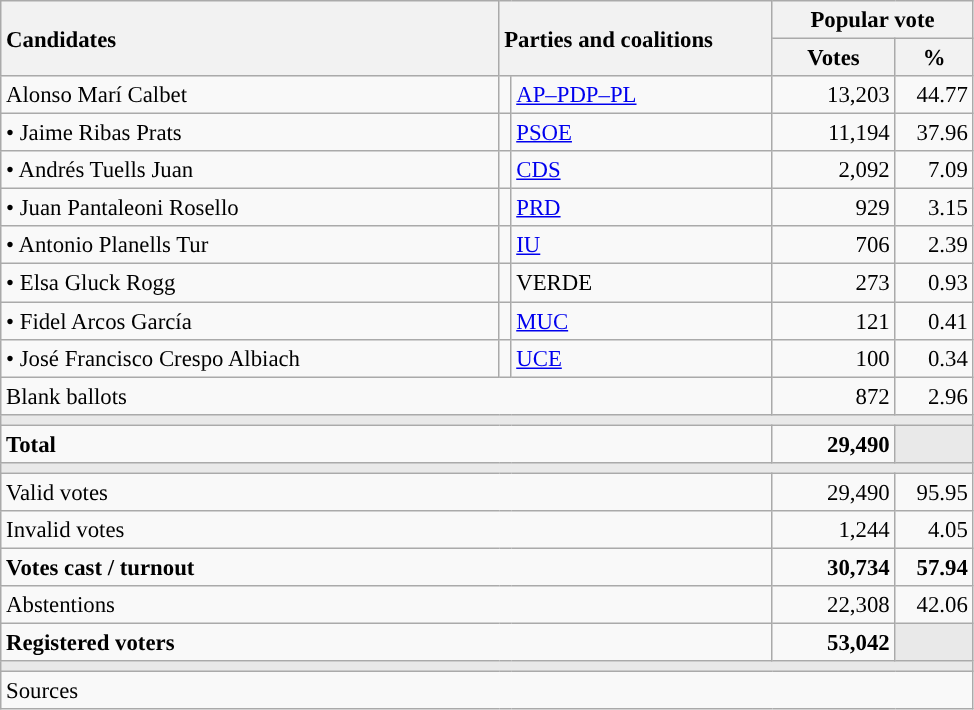<table class="wikitable" style="text-align:right; font-size:95%;">
<tr>
<th style="text-align:left;" rowspan="2" width="325">Candidates</th>
<th style="text-align:left;" rowspan="2" colspan="2" width="175">Parties and coalitions</th>
<th colspan="2">Popular vote</th>
</tr>
<tr>
<th width="75">Votes</th>
<th width="45">%</th>
</tr>
<tr>
<td align="left"> Alonso Marí Calbet</td>
<td width="1" style="color:inherit;background:"></td>
<td align="left"><a href='#'>AP–PDP–PL</a></td>
<td>13,203</td>
<td>44.77</td>
</tr>
<tr>
<td align="left">• Jaime Ribas Prats</td>
<td style="color:inherit;background:"></td>
<td align="left"><a href='#'>PSOE</a></td>
<td>11,194</td>
<td>37.96</td>
</tr>
<tr>
<td align="left">• Andrés Tuells Juan</td>
<td style="color:inherit;background:"></td>
<td align="left"><a href='#'>CDS</a></td>
<td>2,092</td>
<td>7.09</td>
</tr>
<tr>
<td align="left">• Juan Pantaleoni Rosello</td>
<td style="color:inherit;background:"></td>
<td align="left"><a href='#'>PRD</a></td>
<td>929</td>
<td>3.15</td>
</tr>
<tr>
<td align="left">• Antonio Planells Tur</td>
<td style="color:inherit;background:"></td>
<td align="left"><a href='#'>IU</a></td>
<td>706</td>
<td>2.39</td>
</tr>
<tr>
<td align="left">• Elsa Gluck Rogg</td>
<td style="color:inherit;background:"></td>
<td align="left">VERDE</td>
<td>273</td>
<td>0.93</td>
</tr>
<tr>
<td align="left">• Fidel Arcos García</td>
<td style="color:inherit;background:"></td>
<td align="left"><a href='#'>MUC</a></td>
<td>121</td>
<td>0.41</td>
</tr>
<tr>
<td align="left">• José Francisco Crespo Albiach</td>
<td style="color:inherit;background:"></td>
<td align="left"><a href='#'>UCE</a></td>
<td>100</td>
<td>0.34</td>
</tr>
<tr>
<td align="left" colspan="3">Blank ballots</td>
<td>872</td>
<td>2.96</td>
</tr>
<tr>
<td colspan="5" bgcolor="#E9E9E9"></td>
</tr>
<tr style="font-weight:bold;">
<td align="left" colspan="3">Total</td>
<td>29,490</td>
<td bgcolor="#E9E9E9"></td>
</tr>
<tr>
<td colspan="5" bgcolor="#E9E9E9"></td>
</tr>
<tr>
<td align="left" colspan="3">Valid votes</td>
<td>29,490</td>
<td>95.95</td>
</tr>
<tr>
<td align="left" colspan="3">Invalid votes</td>
<td>1,244</td>
<td>4.05</td>
</tr>
<tr style="font-weight:bold;">
<td align="left" colspan="3">Votes cast / turnout</td>
<td>30,734</td>
<td>57.94</td>
</tr>
<tr>
<td align="left" colspan="3">Abstentions</td>
<td>22,308</td>
<td>42.06</td>
</tr>
<tr style="font-weight:bold;">
<td align="left" colspan="3">Registered voters</td>
<td>53,042</td>
<td bgcolor="#E9E9E9"></td>
</tr>
<tr>
<td colspan="5" bgcolor="#E9E9E9"></td>
</tr>
<tr>
<td align="left" colspan="5">Sources</td>
</tr>
</table>
